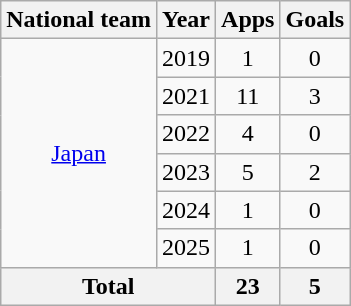<table class="wikitable" style="text-align:center">
<tr>
<th>National team</th>
<th>Year</th>
<th>Apps</th>
<th>Goals</th>
</tr>
<tr>
<td rowspan="6"><a href='#'>Japan</a></td>
<td>2019</td>
<td>1</td>
<td>0</td>
</tr>
<tr>
<td>2021</td>
<td>11</td>
<td>3</td>
</tr>
<tr>
<td>2022</td>
<td>4</td>
<td>0</td>
</tr>
<tr>
<td>2023</td>
<td>5</td>
<td>2</td>
</tr>
<tr>
<td>2024</td>
<td>1</td>
<td>0</td>
</tr>
<tr>
<td>2025</td>
<td>1</td>
<td>0</td>
</tr>
<tr>
<th colspan="2">Total</th>
<th>23</th>
<th>5</th>
</tr>
</table>
